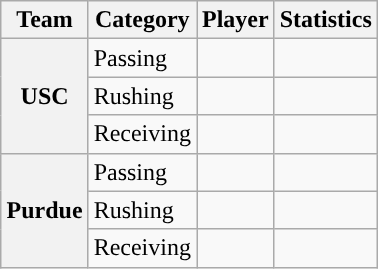<table class="wikitable" style="float:right">
<tr>
<th>Team</th>
<th>Category</th>
<th>Player</th>
<th>Statistics</th>
</tr>
<tr>
<th rowspan=3>USC</th>
<td>Passing</td>
<td></td>
<td></td>
</tr>
<tr>
<td>Rushing</td>
<td></td>
<td></td>
</tr>
<tr>
<td>Receiving</td>
<td></td>
<td></td>
</tr>
<tr>
<th rowspan=3>Purdue</th>
<td>Passing</td>
<td></td>
<td></td>
</tr>
<tr>
<td>Rushing</td>
<td></td>
<td></td>
</tr>
<tr>
<td>Receiving</td>
<td></td>
<td></td>
</tr>
</table>
